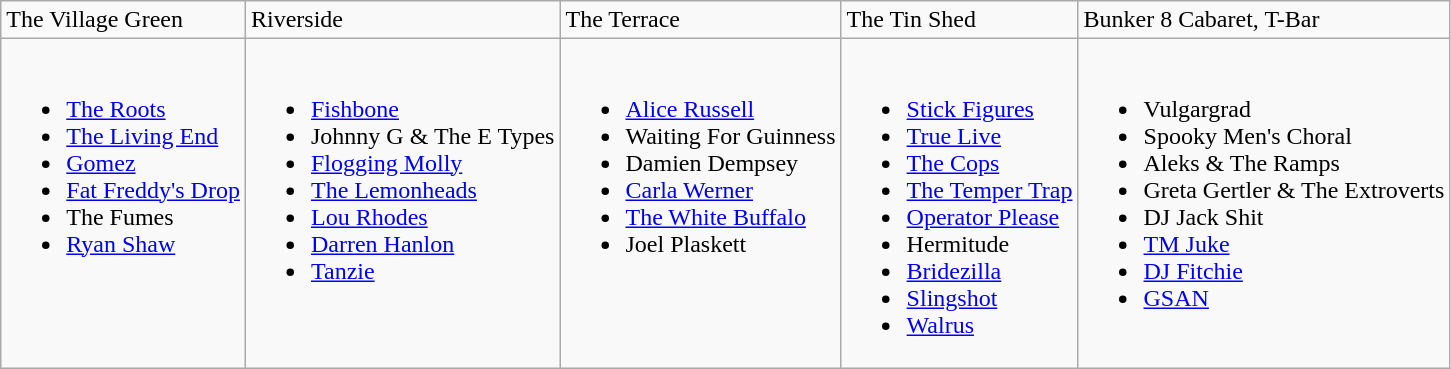<table class="wikitable">
<tr>
<td>The Village Green</td>
<td>Riverside</td>
<td>The Terrace</td>
<td>The Tin Shed</td>
<td>Bunker 8 Cabaret, T-Bar</td>
</tr>
<tr valign="top">
<td><br><ul><li><a href='#'>The Roots</a></li><li><a href='#'>The Living End</a></li><li><a href='#'>Gomez</a></li><li><a href='#'>Fat Freddy's Drop</a></li><li>The Fumes</li><li><a href='#'>Ryan Shaw</a></li></ul></td>
<td><br><ul><li><a href='#'>Fishbone</a></li><li>Johnny G & The E Types</li><li><a href='#'>Flogging Molly</a></li><li><a href='#'>The Lemonheads</a></li><li><a href='#'>Lou Rhodes</a></li><li><a href='#'>Darren Hanlon</a></li><li><a href='#'>Tanzie</a></li></ul></td>
<td><br><ul><li><a href='#'>Alice Russell</a></li><li>Waiting For Guinness</li><li>Damien Dempsey</li><li><a href='#'>Carla Werner</a></li><li><a href='#'>The White Buffalo</a></li><li>Joel Plaskett</li></ul></td>
<td><br><ul><li><a href='#'>Stick Figures</a></li><li><a href='#'>True Live</a></li><li><a href='#'>The Cops</a></li><li><a href='#'>The Temper Trap</a></li><li><a href='#'>Operator Please</a></li><li>Hermitude</li><li><a href='#'>Bridezilla</a></li><li><a href='#'>Slingshot</a></li><li><a href='#'>Walrus</a></li></ul></td>
<td><br><ul><li>Vulgargrad</li><li>Spooky Men's Choral</li><li>Aleks & The Ramps</li><li>Greta Gertler & The Extroverts</li><li>DJ Jack Shit</li><li><a href='#'>TM Juke</a></li><li><a href='#'>DJ Fitchie</a></li><li><a href='#'>GSAN</a></li></ul></td>
</tr>
</table>
